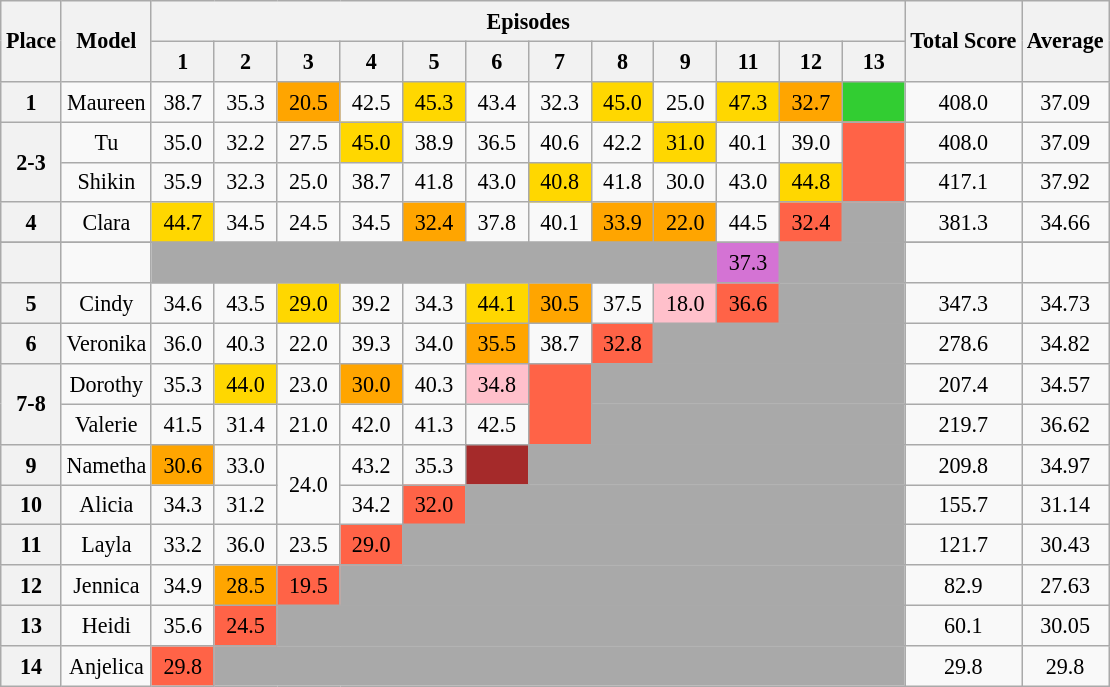<table style="text-align: center; font-size:92%; line-height:20px;" class="wikitable sortable">
<tr>
<th rowspan="2">Place</th>
<th rowspan="2">Model</th>
<th colspan="12">Episodes</th>
<th rowspan="2">Total Score</th>
<th rowspan="2">Average</th>
</tr>
<tr>
<th width="35">1</th>
<th width="35">2</th>
<th width="35">3</th>
<th width="35">4</th>
<th width="35">5</th>
<th width="35">6</th>
<th width="35">7</th>
<th width="35">8</th>
<th width="35">9</th>
<th width="35">11</th>
<th width="35">12</th>
<th width="35">13</th>
</tr>
<tr>
<th>1</th>
<td>Maureen</td>
<td>38.7</td>
<td>35.3</td>
<td bgcolor="orange">20.5</td>
<td>42.5</td>
<td style="background:gold;">45.3</td>
<td>43.4</td>
<td>32.3</td>
<td style="background:gold;">45.0</td>
<td>25.0</td>
<td style="background:gold;">47.3</td>
<td style="background:orange">32.7</td>
<td style="background:limegreen;"></td>
<td>408.0</td>
<td>37.09</td>
</tr>
<tr>
<th rowspan="2">2-3</th>
<td>Tu</td>
<td>35.0</td>
<td>32.2</td>
<td>27.5</td>
<td style="background:gold;">45.0</td>
<td>38.9</td>
<td>36.5</td>
<td>40.6</td>
<td>42.2</td>
<td style="background:gold;">31.0</td>
<td>40.1</td>
<td>39.0</td>
<td rowspan="2" style="background:tomato;"></td>
<td>408.0</td>
<td>37.09</td>
</tr>
<tr>
<td>Shikin</td>
<td>35.9</td>
<td>32.3</td>
<td>25.0</td>
<td>38.7</td>
<td>41.8</td>
<td>43.0</td>
<td style="background:gold;">40.8</td>
<td>41.8</td>
<td>30.0</td>
<td>43.0</td>
<td style="background:gold;">44.8</td>
<td>417.1</td>
<td>37.92</td>
</tr>
<tr>
<th>4</th>
<td>Clara</td>
<td style="background:gold;">44.7</td>
<td>34.5</td>
<td>24.5</td>
<td>34.5</td>
<td bgcolor="orange">32.4</td>
<td>37.8</td>
<td>40.1</td>
<td bgcolor="orange">33.9</td>
<td bgcolor="orange">22.0</td>
<td>44.5</td>
<td bgcolor="tomato">32.4</td>
<td style="background:darkgray;"></td>
<td>381.3</td>
<td>34.66</td>
</tr>
<tr>
</tr>
<tr>
<th></th>
<td></td>
<td colspan="9" style="background:darkgray;"></td>
<td style="background:#D473D4;">37.3</td>
<td style="background:darkgray;" colspan="2"></td>
<td></td>
<td></td>
</tr>
<tr>
<th>5</th>
<td>Cindy</td>
<td>34.6</td>
<td>43.5</td>
<td style="background:gold;">29.0</td>
<td>39.2</td>
<td>34.3</td>
<td style="background:gold;">44.1</td>
<td bgcolor="orange">30.5</td>
<td>37.5</td>
<td style="background:pink;">18.0</td>
<td style="background:tomato;">36.6</td>
<td style="background:darkgray;" colspan="2"></td>
<td>347.3</td>
<td>34.73</td>
</tr>
<tr>
<th>6</th>
<td>Veronika</td>
<td>36.0</td>
<td>40.3</td>
<td>22.0</td>
<td>39.3</td>
<td>34.0</td>
<td bgcolor="orange">35.5</td>
<td>38.7</td>
<td style="background:tomato;">32.8</td>
<td style="background:darkgray;" colspan="4"></td>
<td>278.6</td>
<td>34.82</td>
</tr>
<tr>
<th rowspan="2">7-8</th>
<td>Dorothy</td>
<td>35.3</td>
<td style="background:gold;">44.0</td>
<td>23.0</td>
<td bgcolor="orange">30.0</td>
<td>40.3</td>
<td style="background:pink;">34.8</td>
<td rowspan="2" style="background:tomato;"></td>
<td style="background:darkgray;" colspan="5"></td>
<td>207.4</td>
<td>34.57</td>
</tr>
<tr>
<td>Valerie</td>
<td>41.5</td>
<td>31.4</td>
<td>21.0</td>
<td>42.0</td>
<td>41.3</td>
<td>42.5</td>
<td style="background:darkgray;" colspan="5"></td>
<td>219.7</td>
<td>36.62</td>
</tr>
<tr>
<th>9</th>
<td>Nametha</td>
<td bgcolor="orange">30.6</td>
<td>33.0</td>
<td rowspan="2">24.0</td>
<td>43.2</td>
<td>35.3</td>
<td style="background:brown;"></td>
<td style="background:darkgray;" colspan="6"></td>
<td>209.8</td>
<td>34.97</td>
</tr>
<tr>
<th>10</th>
<td>Alicia</td>
<td>34.3</td>
<td>31.2</td>
<td>34.2</td>
<td style="background:tomato;">32.0</td>
<td style="background:darkgray;" colspan="7"></td>
<td>155.7</td>
<td>31.14</td>
</tr>
<tr>
<th>11</th>
<td>Layla</td>
<td>33.2</td>
<td>36.0</td>
<td>23.5</td>
<td style="background:tomato;">29.0</td>
<td style="background:darkgray;" colspan="8"></td>
<td>121.7</td>
<td>30.43</td>
</tr>
<tr>
<th>12</th>
<td>Jennica</td>
<td>34.9</td>
<td bgcolor="orange">28.5</td>
<td style="background:tomato;">19.5</td>
<td style="background:darkgray;" colspan="9"></td>
<td>82.9</td>
<td>27.63</td>
</tr>
<tr>
<th>13</th>
<td>Heidi</td>
<td>35.6</td>
<td style="background:tomato;">24.5</td>
<td style="background:darkgray;" colspan="10"></td>
<td>60.1</td>
<td>30.05</td>
</tr>
<tr>
<th>14</th>
<td>Anjelica</td>
<td style="background:tomato;">29.8</td>
<td style="background:darkgray;" colspan="11"></td>
<td>29.8</td>
<td>29.8</td>
</tr>
</table>
